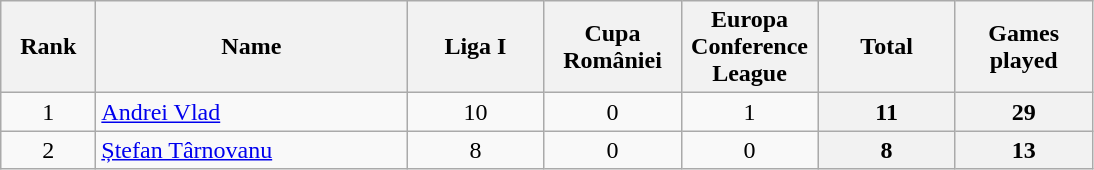<table class="wikitable" style="text-align:center;">
<tr>
<th style="width:56px;">Rank</th>
<th style="width:200px;">Name</th>
<th style="width:84px;">Liga I</th>
<th style="width:84px;">Cupa României</th>
<th style="width:84px;">Europa Conference League</th>
<th style="width:84px;">Total</th>
<th style="width:84px;">Games played</th>
</tr>
<tr>
<td>1</td>
<td align="left"> <a href='#'>Andrei Vlad</a></td>
<td>10</td>
<td>0</td>
<td>1</td>
<th>11</th>
<th>29</th>
</tr>
<tr>
<td>2</td>
<td align="left"> <a href='#'>Ștefan Târnovanu</a></td>
<td>8</td>
<td>0</td>
<td>0</td>
<th>8</th>
<th>13</th>
</tr>
</table>
